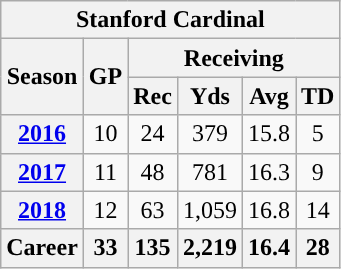<table class="wikitable" style="text-align:center;">
<tr>
<th colspan="15">Stanford Cardinal</th>
</tr>
<tr>
<th rowspan="2">Season</th>
<th rowspan="2">GP</th>
<th colspan="4">Receiving</th>
</tr>
<tr>
<th>Rec</th>
<th>Yds</th>
<th>Avg</th>
<th>TD</th>
</tr>
<tr>
<th><a href='#'>2016</a></th>
<td>10</td>
<td>24</td>
<td>379</td>
<td>15.8</td>
<td>5</td>
</tr>
<tr>
<th><a href='#'>2017</a></th>
<td>11</td>
<td>48</td>
<td>781</td>
<td>16.3</td>
<td>9</td>
</tr>
<tr>
<th><a href='#'>2018</a></th>
<td>12</td>
<td>63</td>
<td>1,059</td>
<td>16.8</td>
<td>14</td>
</tr>
<tr>
<th>Career</th>
<th>33</th>
<th>135</th>
<th>2,219</th>
<th>16.4</th>
<th>28</th>
</tr>
</table>
